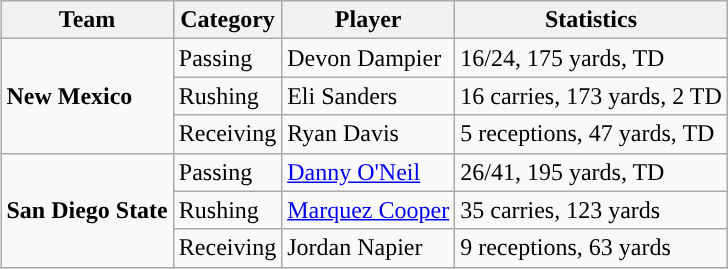<table class="wikitable" style="float: right;">
<tr>
<th>Team</th>
<th>Category</th>
<th>Player</th>
<th>Statistics</th>
</tr>
<tr>
<td rowspan=3><strong>New Mexico</strong></td>
<td>Passing</td>
<td>Devon Dampier</td>
<td>16/24, 175 yards, TD</td>
</tr>
<tr>
<td>Rushing</td>
<td>Eli Sanders</td>
<td>16 carries, 173 yards, 2 TD</td>
</tr>
<tr>
<td>Receiving</td>
<td>Ryan Davis</td>
<td>5 receptions, 47 yards, TD</td>
</tr>
<tr>
<td rowspan=3><strong>San Diego State</strong></td>
<td>Passing</td>
<td><a href='#'>Danny O'Neil</a></td>
<td>26/41, 195 yards, TD</td>
</tr>
<tr>
<td>Rushing</td>
<td><a href='#'>Marquez Cooper</a></td>
<td>35 carries, 123 yards</td>
</tr>
<tr>
<td>Receiving</td>
<td>Jordan Napier</td>
<td>9 receptions, 63 yards</td>
</tr>
</table>
